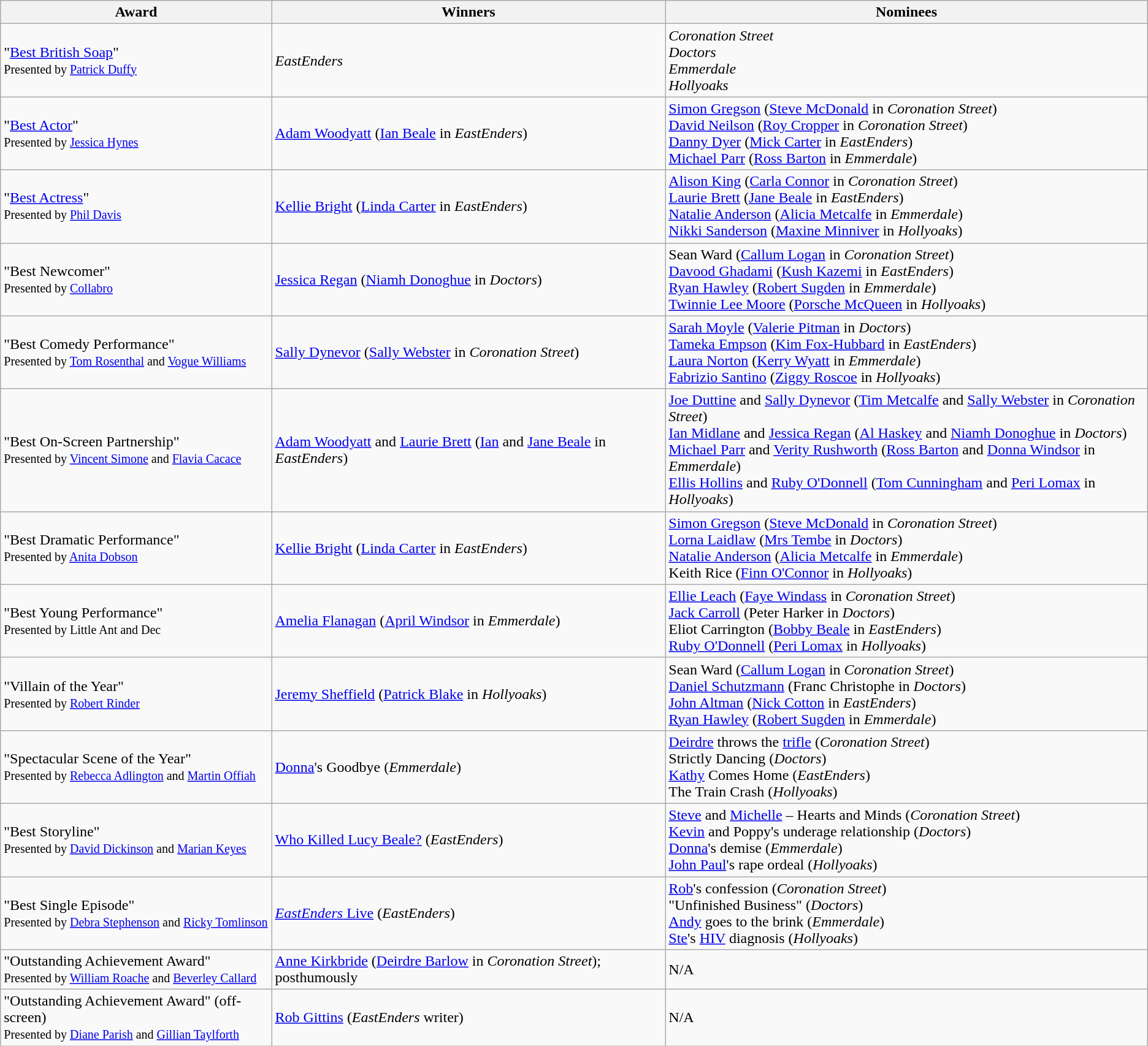<table class="wikitable">
<tr>
<th>Award</th>
<th>Winners</th>
<th>Nominees</th>
</tr>
<tr>
<td>"<a href='#'>Best British Soap</a>"<br><small>Presented by <a href='#'>Patrick Duffy</a></small></td>
<td><em>EastEnders</em></td>
<td><em>Coronation Street</em><br><em>Doctors</em><br><em>Emmerdale</em><br><em>Hollyoaks</em></td>
</tr>
<tr>
<td>"<a href='#'>Best Actor</a>"<br><small>Presented by <a href='#'>Jessica Hynes</a></small></td>
<td><a href='#'>Adam Woodyatt</a> (<a href='#'>Ian Beale</a> in <em>EastEnders</em>)</td>
<td><a href='#'>Simon Gregson</a> (<a href='#'>Steve McDonald</a> in <em>Coronation Street</em>)<br><a href='#'>David Neilson</a> (<a href='#'>Roy Cropper</a> in <em>Coronation Street</em>)<br><a href='#'>Danny Dyer</a> (<a href='#'>Mick Carter</a> in <em>EastEnders</em>)<br><a href='#'>Michael Parr</a> (<a href='#'>Ross Barton</a> in <em>Emmerdale</em>)</td>
</tr>
<tr>
<td>"<a href='#'>Best Actress</a>"<br><small>Presented by <a href='#'>Phil Davis</a></small></td>
<td><a href='#'>Kellie Bright</a> (<a href='#'>Linda Carter</a> in <em>EastEnders</em>)</td>
<td><a href='#'>Alison King</a> (<a href='#'>Carla Connor</a> in <em>Coronation Street</em>)<br><a href='#'>Laurie Brett</a> (<a href='#'>Jane Beale</a> in <em>EastEnders</em>)<br><a href='#'>Natalie Anderson</a> (<a href='#'>Alicia Metcalfe</a> in <em>Emmerdale</em>)<br><a href='#'>Nikki Sanderson</a> (<a href='#'>Maxine Minniver</a> in <em>Hollyoaks</em>)</td>
</tr>
<tr>
<td>"Best Newcomer"<br><small>Presented by <a href='#'>Collabro</a></small></td>
<td><a href='#'>Jessica Regan</a> (<a href='#'>Niamh Donoghue</a> in <em>Doctors</em>)</td>
<td>Sean Ward (<a href='#'>Callum Logan</a> in <em>Coronation Street</em>)<br><a href='#'>Davood Ghadami</a> (<a href='#'>Kush Kazemi</a> in <em>EastEnders</em>)<br><a href='#'>Ryan Hawley</a> (<a href='#'>Robert Sugden</a> in <em>Emmerdale</em>)<br><a href='#'>Twinnie Lee Moore</a> (<a href='#'>Porsche McQueen</a> in <em>Hollyoaks</em>)</td>
</tr>
<tr>
<td>"Best Comedy Performance"<br><small>Presented by <a href='#'>Tom Rosenthal</a> and <a href='#'>Vogue Williams</a></small></td>
<td><a href='#'>Sally Dynevor</a> (<a href='#'>Sally Webster</a> in <em>Coronation Street</em>)</td>
<td><a href='#'>Sarah Moyle</a> (<a href='#'>Valerie Pitman</a> in <em>Doctors</em>)<br><a href='#'>Tameka Empson</a> (<a href='#'>Kim Fox-Hubbard</a> in <em>EastEnders</em>)<br><a href='#'>Laura Norton</a> (<a href='#'>Kerry Wyatt</a> in <em>Emmerdale</em>)<br><a href='#'>Fabrizio Santino</a> (<a href='#'>Ziggy Roscoe</a> in <em>Hollyoaks</em>)</td>
</tr>
<tr>
<td>"Best On-Screen Partnership"<br><small>Presented by <a href='#'>Vincent Simone</a> and <a href='#'>Flavia Cacace</a></small></td>
<td><a href='#'>Adam Woodyatt</a> and <a href='#'>Laurie Brett</a> (<a href='#'>Ian</a> and <a href='#'>Jane Beale</a> in <em>EastEnders</em>)</td>
<td><a href='#'>Joe Duttine</a> and <a href='#'>Sally Dynevor</a> (<a href='#'>Tim Metcalfe</a> and <a href='#'>Sally Webster</a> in <em>Coronation Street</em>)<br><a href='#'>Ian Midlane</a> and <a href='#'>Jessica Regan</a> (<a href='#'>Al Haskey</a> and <a href='#'>Niamh Donoghue</a> in <em>Doctors</em>)<br><a href='#'>Michael Parr</a> and <a href='#'>Verity Rushworth</a> (<a href='#'>Ross Barton</a> and <a href='#'>Donna Windsor</a> in <em>Emmerdale</em>)<br><a href='#'>Ellis Hollins</a> and <a href='#'>Ruby O'Donnell</a> (<a href='#'>Tom Cunningham</a> and <a href='#'>Peri Lomax</a> in <em>Hollyoaks</em>)</td>
</tr>
<tr>
<td>"Best Dramatic Performance"<br><small>Presented by <a href='#'>Anita Dobson</a></small></td>
<td><a href='#'>Kellie Bright</a> (<a href='#'>Linda Carter</a> in <em>EastEnders</em>)</td>
<td><a href='#'>Simon Gregson</a> (<a href='#'>Steve McDonald</a> in <em>Coronation Street</em>)<br><a href='#'>Lorna Laidlaw</a> (<a href='#'>Mrs Tembe</a> in <em>Doctors</em>)<br><a href='#'>Natalie Anderson</a> (<a href='#'>Alicia Metcalfe</a> in <em>Emmerdale</em>)<br>Keith Rice (<a href='#'>Finn O'Connor</a> in <em>Hollyoaks</em>)</td>
</tr>
<tr>
<td>"Best Young Performance"<br><small>Presented by Little Ant and Dec</small></td>
<td><a href='#'>Amelia Flanagan</a> (<a href='#'>April Windsor</a> in <em>Emmerdale</em>)</td>
<td><a href='#'>Ellie Leach</a> (<a href='#'>Faye Windass</a> in <em>Coronation Street</em>)<br><a href='#'>Jack Carroll</a> (Peter Harker in <em>Doctors</em>)<br>Eliot Carrington (<a href='#'>Bobby Beale</a> in <em>EastEnders</em>)<br><a href='#'>Ruby O'Donnell</a> (<a href='#'>Peri Lomax</a> in <em>Hollyoaks</em>)</td>
</tr>
<tr>
<td>"Villain of the Year"<br><small>Presented by <a href='#'>Robert Rinder</a></small></td>
<td><a href='#'>Jeremy Sheffield</a> (<a href='#'>Patrick Blake</a> in <em>Hollyoaks</em>)</td>
<td>Sean Ward (<a href='#'>Callum Logan</a> in <em>Coronation Street</em>)<br><a href='#'>Daniel Schutzmann</a> (Franc Christophe in <em>Doctors</em>)<br><a href='#'>John Altman</a> (<a href='#'>Nick Cotton</a> in <em>EastEnders</em>)<br><a href='#'>Ryan Hawley</a> (<a href='#'>Robert Sugden</a> in <em>Emmerdale</em>)</td>
</tr>
<tr>
<td>"Spectacular Scene of the Year"<br><small>Presented by <a href='#'>Rebecca Adlington</a> and <a href='#'>Martin Offiah</a></small></td>
<td><a href='#'>Donna</a>'s Goodbye (<em>Emmerdale</em>)</td>
<td><a href='#'>Deirdre</a> throws the <a href='#'>trifle</a> (<em>Coronation Street</em>)<br>Strictly Dancing (<em>Doctors</em>)<br><a href='#'>Kathy</a> Comes Home (<em>EastEnders</em>)<br>The Train Crash (<em>Hollyoaks</em>)</td>
</tr>
<tr>
<td>"Best Storyline"<br><small>Presented by <a href='#'>David Dickinson</a> and <a href='#'>Marian Keyes</a></small></td>
<td><a href='#'>Who Killed Lucy Beale?</a> (<em>EastEnders</em>)</td>
<td><a href='#'>Steve</a> and <a href='#'>Michelle</a> – Hearts and Minds (<em>Coronation Street</em>)<br><a href='#'>Kevin</a> and Poppy's underage relationship (<em>Doctors</em>)<br><a href='#'>Donna</a>'s demise (<em>Emmerdale</em>)<br><a href='#'>John Paul</a>'s rape ordeal (<em>Hollyoaks</em>)</td>
</tr>
<tr>
<td>"Best Single Episode"<br><small>Presented by <a href='#'>Debra Stephenson</a> and <a href='#'>Ricky Tomlinson</a></small></td>
<td><a href='#'><em>EastEnders</em> Live</a> (<em>EastEnders</em>)</td>
<td><a href='#'>Rob</a>'s confession (<em>Coronation Street</em>)<br>"Unfinished Business" (<em>Doctors</em>)<br><a href='#'>Andy</a> goes to the brink (<em>Emmerdale</em>)<br><a href='#'>Ste</a>'s <a href='#'>HIV</a> diagnosis (<em>Hollyoaks</em>)</td>
</tr>
<tr>
<td>"Outstanding Achievement Award"<br><small>Presented by <a href='#'>William Roache</a> and <a href='#'>Beverley Callard</a></small></td>
<td><a href='#'>Anne Kirkbride</a> (<a href='#'>Deirdre Barlow</a> in <em>Coronation Street</em>); posthumously</td>
<td>N/A</td>
</tr>
<tr>
<td>"Outstanding Achievement Award" (off-screen)<br><small>Presented by <a href='#'>Diane Parish</a> and <a href='#'>Gillian Taylforth</a></small></td>
<td><a href='#'>Rob Gittins</a> (<em>EastEnders</em> writer)</td>
<td>N/A</td>
</tr>
</table>
